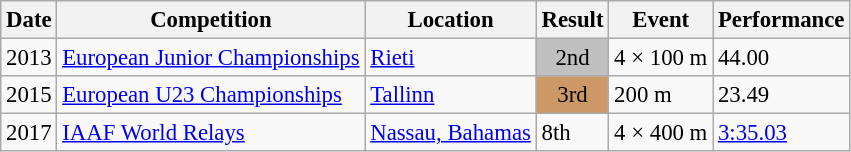<table class="wikitable" style="border-collapse: collapse; font-size: 95%;">
<tr>
<th scope="col">Date</th>
<th scope="col">Competition</th>
<th scope="col">Location</th>
<th scope="col">Result</th>
<th scope="col">Event</th>
<th scope="col">Performance</th>
</tr>
<tr>
<td>2013</td>
<td><a href='#'>European Junior Championships</a></td>
<td><a href='#'>Rieti</a></td>
<td align="center" bgcolor="silver">2nd</td>
<td>4 × 100 m</td>
<td>44.00</td>
</tr>
<tr>
<td>2015</td>
<td><a href='#'>European U23 Championships</a></td>
<td><a href='#'>Tallinn</a></td>
<td align="center" bgcolor="cc9966">3rd</td>
<td>200 m</td>
<td>23.49</td>
</tr>
<tr>
<td>2017</td>
<td><a href='#'>IAAF World Relays</a></td>
<td><a href='#'>Nassau, Bahamas</a></td>
<td>8th</td>
<td>4 × 400 m</td>
<td><a href='#'>3:35.03</a></td>
</tr>
</table>
